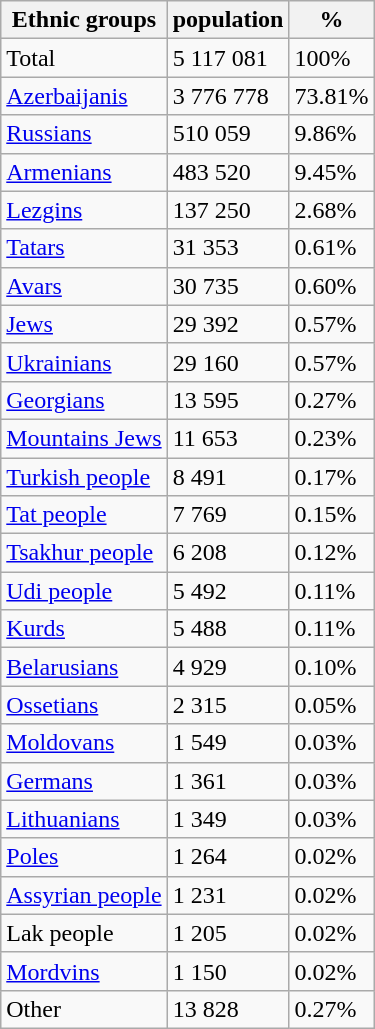<table class="wikitable">
<tr>
<th>Ethnic groups</th>
<th>population</th>
<th>%</th>
</tr>
<tr>
<td>Total</td>
<td>5 117 081</td>
<td>100%</td>
</tr>
<tr>
<td><a href='#'>Azerbaijanis</a></td>
<td>3 776 778</td>
<td>73.81%</td>
</tr>
<tr>
<td><a href='#'>Russians</a></td>
<td>510 059</td>
<td>9.86%</td>
</tr>
<tr>
<td><a href='#'>Armenians</a></td>
<td>483 520</td>
<td>9.45%</td>
</tr>
<tr>
<td><a href='#'>Lezgins</a></td>
<td>137 250</td>
<td>2.68%</td>
</tr>
<tr>
<td><a href='#'>Tatars</a></td>
<td>31 353</td>
<td>0.61%</td>
</tr>
<tr>
<td><a href='#'>Avars</a></td>
<td>30 735</td>
<td>0.60%</td>
</tr>
<tr>
<td><a href='#'>Jews</a></td>
<td>29 392</td>
<td>0.57%</td>
</tr>
<tr>
<td><a href='#'>Ukrainians</a></td>
<td>29 160</td>
<td>0.57%</td>
</tr>
<tr>
<td><a href='#'>Georgians</a></td>
<td>13 595</td>
<td>0.27%</td>
</tr>
<tr>
<td><a href='#'>Mountains Jews</a></td>
<td>11 653</td>
<td>0.23%</td>
</tr>
<tr>
<td><a href='#'>Turkish people</a></td>
<td>8 491</td>
<td>0.17%</td>
</tr>
<tr>
<td><a href='#'>Tat people</a></td>
<td>7 769</td>
<td>0.15%</td>
</tr>
<tr>
<td><a href='#'>Tsakhur people</a></td>
<td>6 208</td>
<td>0.12%</td>
</tr>
<tr>
<td><a href='#'>Udi people</a></td>
<td>5 492</td>
<td>0.11%</td>
</tr>
<tr>
<td><a href='#'>Kurds</a></td>
<td>5 488</td>
<td>0.11%</td>
</tr>
<tr>
<td><a href='#'>Belarusians</a></td>
<td>4 929</td>
<td>0.10%</td>
</tr>
<tr>
<td><a href='#'>Ossetians</a></td>
<td>2 315</td>
<td>0.05%</td>
</tr>
<tr>
<td><a href='#'>Moldovans</a></td>
<td>1 549</td>
<td>0.03%</td>
</tr>
<tr>
<td><a href='#'>Germans</a></td>
<td>1 361</td>
<td>0.03%</td>
</tr>
<tr>
<td><a href='#'>Lithuanians</a></td>
<td>1 349</td>
<td>0.03%</td>
</tr>
<tr>
<td><a href='#'>Poles</a></td>
<td>1 264</td>
<td>0.02%</td>
</tr>
<tr>
<td><a href='#'>Assyrian people</a></td>
<td>1 231</td>
<td>0.02%</td>
</tr>
<tr>
<td>Lak people</td>
<td>1 205</td>
<td>0.02%</td>
</tr>
<tr>
<td><a href='#'>Mordvins</a></td>
<td>1 150</td>
<td>0.02%</td>
</tr>
<tr>
<td>Other</td>
<td>13 828</td>
<td>0.27%</td>
</tr>
</table>
